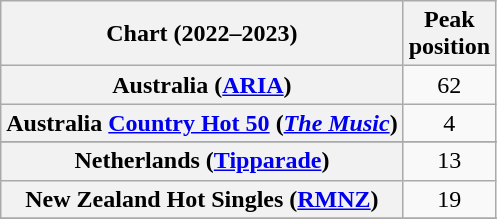<table class="wikitable sortable plainrowheaders" style="text-align:center">
<tr>
<th scope="col">Chart (2022–2023)</th>
<th scope="col">Peak<br>position</th>
</tr>
<tr>
<th scope="row">Australia (<a href='#'>ARIA</a>)</th>
<td>62</td>
</tr>
<tr>
<th scope="row">Australia <a href='#'>Country Hot 50</a> (<em><a href='#'>The Music</a></em>)</th>
<td>4</td>
</tr>
<tr>
</tr>
<tr>
</tr>
<tr>
</tr>
<tr>
<th scope="row">Netherlands (<a href='#'>Tipparade</a>)</th>
<td>13</td>
</tr>
<tr>
<th scope="row">New Zealand Hot Singles (<a href='#'>RMNZ</a>)</th>
<td>19</td>
</tr>
<tr>
</tr>
<tr>
</tr>
<tr>
</tr>
</table>
